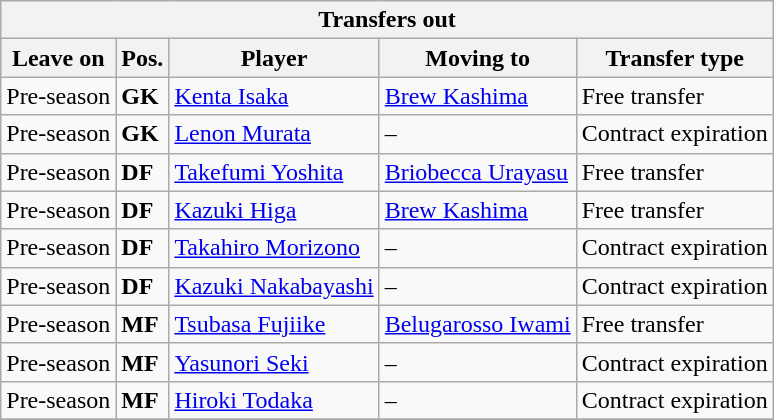<table class="wikitable sortable" style=“text-align:left;>
<tr>
<th colspan="5">Transfers out</th>
</tr>
<tr>
<th>Leave on</th>
<th>Pos.</th>
<th>Player</th>
<th>Moving to</th>
<th>Transfer type</th>
</tr>
<tr>
<td>Pre-season</td>
<td><strong>GK</strong></td>
<td> <a href='#'>Kenta Isaka</a></td>
<td> <a href='#'>Brew Kashima</a></td>
<td>Free transfer</td>
</tr>
<tr>
<td>Pre-season</td>
<td><strong>GK</strong></td>
<td> <a href='#'>Lenon Murata</a></td>
<td>–</td>
<td>Contract expiration</td>
</tr>
<tr>
<td>Pre-season</td>
<td><strong>DF</strong></td>
<td> <a href='#'>Takefumi Yoshita</a></td>
<td> <a href='#'>Briobecca Urayasu</a></td>
<td>Free transfer</td>
</tr>
<tr>
<td>Pre-season</td>
<td><strong>DF</strong></td>
<td> <a href='#'>Kazuki Higa</a></td>
<td> <a href='#'>Brew Kashima</a></td>
<td>Free transfer</td>
</tr>
<tr>
<td>Pre-season</td>
<td><strong>DF</strong></td>
<td> <a href='#'>Takahiro Morizono</a></td>
<td>–</td>
<td>Contract expiration</td>
</tr>
<tr>
<td>Pre-season</td>
<td><strong>DF</strong></td>
<td> <a href='#'>Kazuki Nakabayashi</a></td>
<td>–</td>
<td>Contract expiration</td>
</tr>
<tr>
<td>Pre-season</td>
<td><strong>MF</strong></td>
<td> <a href='#'>Tsubasa Fujiike</a></td>
<td> <a href='#'>Belugarosso Iwami</a></td>
<td>Free transfer</td>
</tr>
<tr>
<td>Pre-season</td>
<td><strong>MF</strong></td>
<td> <a href='#'>Yasunori Seki</a></td>
<td>–</td>
<td>Contract expiration</td>
</tr>
<tr>
<td>Pre-season</td>
<td><strong>MF</strong></td>
<td> <a href='#'>Hiroki Todaka</a></td>
<td>–</td>
<td>Contract expiration</td>
</tr>
<tr>
</tr>
</table>
